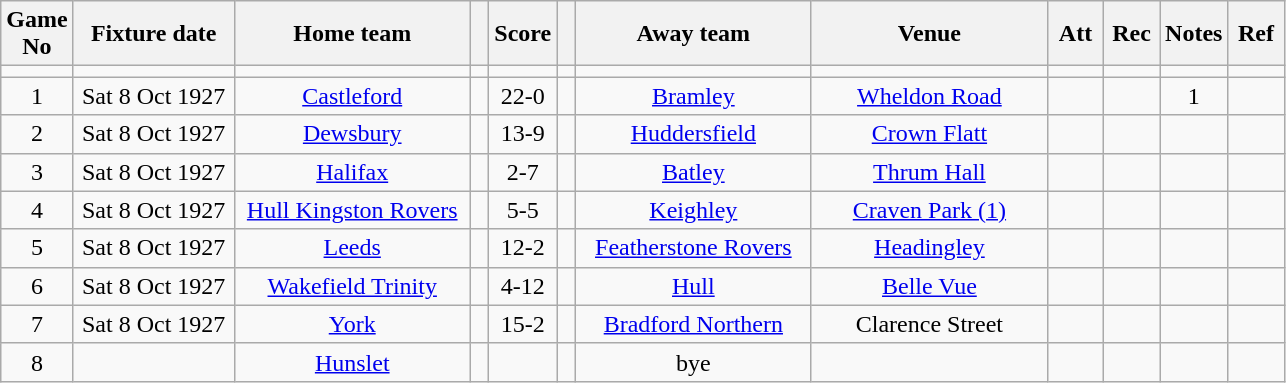<table class="wikitable" style="text-align:center;">
<tr>
<th width=20 abbr="No">Game No</th>
<th width=100 abbr="Date">Fixture date</th>
<th width=150 abbr="Home team">Home team</th>
<th width=5 abbr="space"></th>
<th width=20 abbr="Score">Score</th>
<th width=5 abbr="space"></th>
<th width=150 abbr="Away team">Away team</th>
<th width=150 abbr="Venue">Venue</th>
<th width=30 abbr="Att">Att</th>
<th width=30 abbr="Rec">Rec</th>
<th width=20 abbr="Notes">Notes</th>
<th width=30 abbr="Ref">Ref</th>
</tr>
<tr>
<td></td>
<td></td>
<td></td>
<td></td>
<td></td>
<td></td>
<td></td>
<td></td>
<td></td>
<td></td>
<td></td>
<td></td>
</tr>
<tr>
<td>1</td>
<td>Sat 8 Oct 1927</td>
<td><a href='#'>Castleford</a></td>
<td></td>
<td>22-0</td>
<td></td>
<td><a href='#'>Bramley</a></td>
<td><a href='#'>Wheldon Road</a></td>
<td></td>
<td></td>
<td>1</td>
<td></td>
</tr>
<tr>
<td>2</td>
<td>Sat 8 Oct 1927</td>
<td><a href='#'>Dewsbury</a></td>
<td></td>
<td>13-9</td>
<td></td>
<td><a href='#'>Huddersfield</a></td>
<td><a href='#'>Crown Flatt</a></td>
<td></td>
<td></td>
<td></td>
<td></td>
</tr>
<tr>
<td>3</td>
<td>Sat 8 Oct 1927</td>
<td><a href='#'>Halifax</a></td>
<td></td>
<td>2-7</td>
<td></td>
<td><a href='#'>Batley</a></td>
<td><a href='#'>Thrum Hall</a></td>
<td></td>
<td></td>
<td></td>
<td></td>
</tr>
<tr>
<td>4</td>
<td>Sat 8 Oct 1927</td>
<td><a href='#'>Hull Kingston Rovers</a></td>
<td></td>
<td>5-5</td>
<td></td>
<td><a href='#'>Keighley</a></td>
<td><a href='#'>Craven Park (1)</a></td>
<td></td>
<td></td>
<td></td>
<td></td>
</tr>
<tr>
<td>5</td>
<td>Sat 8 Oct 1927</td>
<td><a href='#'>Leeds</a></td>
<td></td>
<td>12-2</td>
<td></td>
<td><a href='#'>Featherstone Rovers</a></td>
<td><a href='#'>Headingley</a></td>
<td></td>
<td></td>
<td></td>
<td></td>
</tr>
<tr>
<td>6</td>
<td>Sat 8 Oct 1927</td>
<td><a href='#'>Wakefield Trinity</a></td>
<td></td>
<td>4-12</td>
<td></td>
<td><a href='#'>Hull</a></td>
<td><a href='#'>Belle Vue</a></td>
<td></td>
<td></td>
<td></td>
<td></td>
</tr>
<tr>
<td>7</td>
<td>Sat 8 Oct 1927</td>
<td><a href='#'>York</a></td>
<td></td>
<td>15-2</td>
<td></td>
<td><a href='#'>Bradford Northern</a></td>
<td>Clarence Street</td>
<td></td>
<td></td>
<td></td>
<td></td>
</tr>
<tr>
<td>8</td>
<td></td>
<td><a href='#'>Hunslet</a></td>
<td></td>
<td></td>
<td></td>
<td>bye</td>
<td></td>
<td></td>
<td></td>
<td></td>
<td></td>
</tr>
</table>
